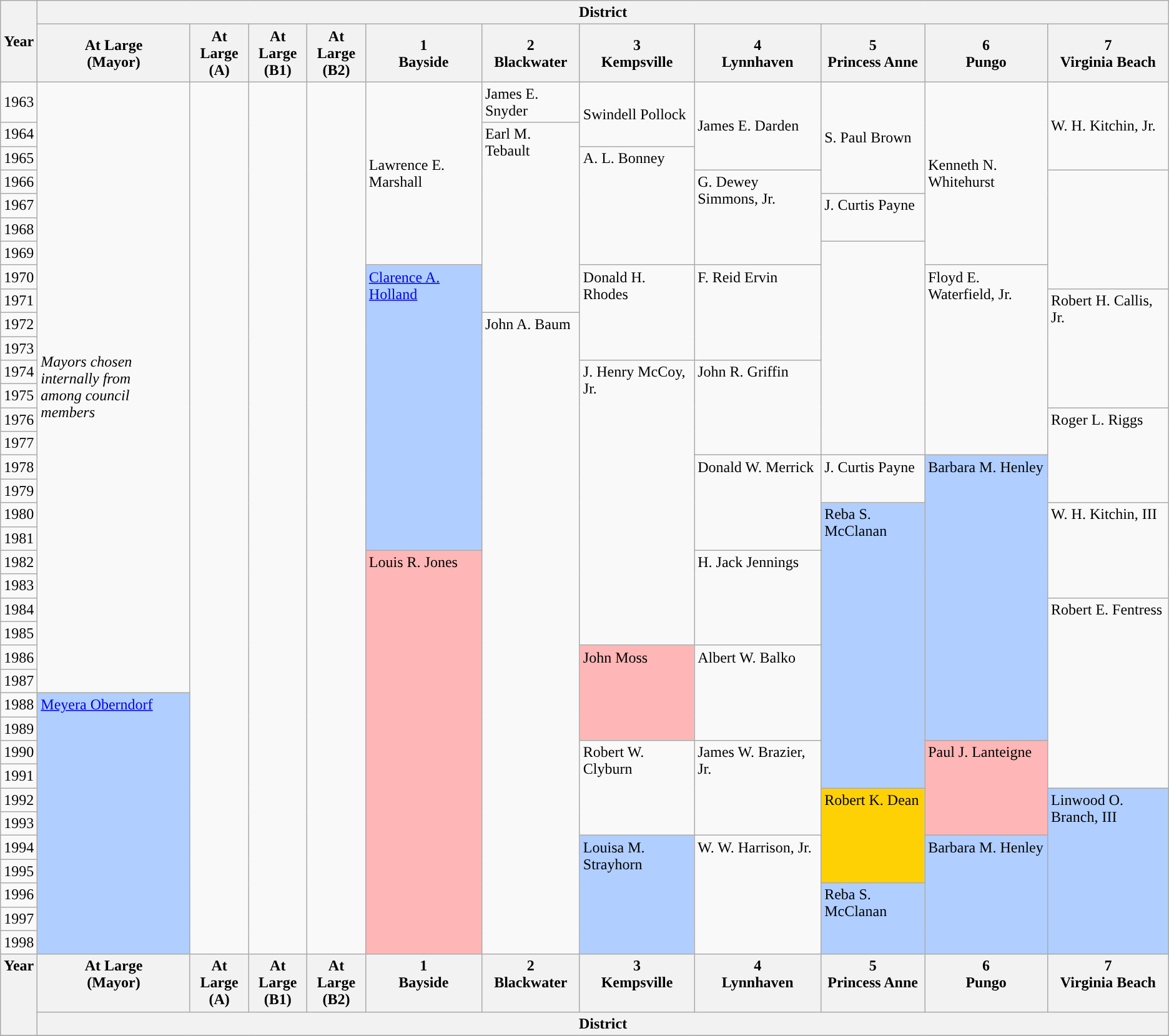<table class="wikitable">
<tr>
<th rowspan="2">Year</th>
<th colspan="11">District</th>
</tr>
<tr>
<th>At Large<br>(Mayor)</th>
<th>At Large<br>(A)</th>
<th>At Large<br>(B1)</th>
<th>At Large<br>(B2)</th>
<th>1<br>Bayside</th>
<th>2<br>Blackwater</th>
<th>3<br>Kempsville</th>
<th>4<br>Lynnhaven</th>
<th>5<br>Princess Anne</th>
<th>6<br>Pungo</th>
<th>7<br>Virginia Beach</th>
</tr>
<tr valign=center>
<td>1963</td>
<td rowspan="25”"><em>Mayors chosen internally from<br>among council members</em></td>
<td rowspan="36"></td>
<td rowspan="36"></td>
<td rowspan="36"></td>
<td rowspan="7">Lawrence E. Marshall</td>
<td rowspan="1">James E. Snyder</td>
<td rowspan="2">Swindell Pollock</td>
<td rowspan="3">James E. Darden</td>
<td rowspan="4">S. Paul Brown</td>
<td rowspan="7">Kenneth N. Whitehurst</td>
<td rowspan="3">W. H. Kitchin, Jr.</td>
</tr>
<tr valign=top>
<td>1964</td>
<td rowspan="8">Earl M. Tebault</td>
</tr>
<tr valign=top>
<td>1965</td>
<td rowspan="5">A. L. Bonney</td>
</tr>
<tr valign=top>
<td>1966</td>
<td rowspan="4">G. Dewey Simmons, Jr.</td>
<td rowspan="5"></td>
</tr>
<tr valign=top>
<td>1967</td>
<td rowspan="2">J. Curtis Payne</td>
</tr>
<tr valign=top>
<td>1968</td>
</tr>
<tr valign=top>
<td>1969</td>
<td rowspan="9"></td>
</tr>
<tr valign=top>
<td>1970</td>
<td style="background-color:#B0CEFF"; rowspan="12"><a href='#'>Clarence A. Holland</a></td>
<td rowspan="4">Donald H. Rhodes</td>
<td rowspan="4">F. Reid Ervin</td>
<td rowspan="8">Floyd E. Waterfield, Jr.</td>
</tr>
<tr valign=top>
<td>1971</td>
<td rowspan="5">Robert H. Callis, Jr.</td>
</tr>
<tr valign=top>
<td>1972</td>
<td rowspan="27">John A. Baum</td>
</tr>
<tr valign=top>
<td>1973</td>
</tr>
<tr valign=top>
<td>1974</td>
<td rowspan="12">J. Henry McCoy, Jr.</td>
<td rowspan="4">John R. Griffin</td>
</tr>
<tr valign=top>
<td>1975</td>
</tr>
<tr valign=top>
<td>1976</td>
<td rowspan="4">Roger L. Riggs</td>
</tr>
<tr valign=top>
<td>1977</td>
</tr>
<tr valign=top>
<td>1978</td>
<td rowspan="4">Donald W. Merrick</td>
<td rowspan="2">J. Curtis Payne</td>
<td style="background-color:#B0CEFF"; rowspan="12">Barbara M. Henley</td>
</tr>
<tr valign=top>
<td>1979</td>
</tr>
<tr valign=top>
<td>1980</td>
<td style="background-color:#B0CEFF"; rowspan="12">Reba S. McClanan</td>
<td rowspan="4">W. H. Kitchin, III</td>
</tr>
<tr valign=top>
<td>1981</td>
</tr>
<tr valign=top>
<td>1982</td>
<td style="background-color:#FFB6B6"; rowspan="17">Louis R. Jones</td>
<td rowspan="4">H. Jack Jennings</td>
</tr>
<tr valign=top>
<td>1983</td>
</tr>
<tr valign=top>
<td>1984</td>
<td rowspan="8">Robert E. Fentress</td>
</tr>
<tr valign=top>
<td>1985</td>
</tr>
<tr valign=top>
<td>1986</td>
<td style="background-color:#FFB6B6"; rowspan="4">John Moss</td>
<td rowspan="4">Albert W. Balko</td>
</tr>
<tr valign=top>
<td>1987</td>
</tr>
<tr valign=top>
<td>1988</td>
<td style="background-color:#B0CEFF"; rowspan="11"><a href='#'>Meyera Oberndorf</a></td>
</tr>
<tr valign=top>
<td>1989</td>
</tr>
<tr valign=top>
<td>1990</td>
<td rowspan="4">Robert W. Clyburn</td>
<td rowspan="4">James W. Brazier, Jr.</td>
<td style="background-color:#FFB6B6"; rowspan="4">Paul J. Lanteigne</td>
</tr>
<tr valign=top>
<td>1991</td>
</tr>
<tr valign=top>
<td>1992</td>
<td style="background-color:#FED105"; rowspan="4">Robert K. Dean</td>
<td style="background-color:#B0CEFF"; rowspan="7">Linwood O. Branch, III</td>
</tr>
<tr valign=top>
<td>1993</td>
</tr>
<tr valign=top>
<td>1994</td>
<td style="background-color:#B0CEFF"; rowspan="5">Louisa M. Strayhorn</td>
<td rowspan="5">W. W. Harrison, Jr.</td>
<td style="background-color:#B0CEFF"; rowspan="5">Barbara M. Henley</td>
</tr>
<tr valign=top>
<td>1995</td>
</tr>
<tr valign=top>
<td>1996</td>
<td style="background-color:#B0CEFF"; rowspan="3">Reba S. McClanan</td>
</tr>
<tr valign=top>
<td>1997</td>
</tr>
<tr valign=top>
<td>1998</td>
</tr>
<tr valign=top>
<th rowspan="2">Year</th>
<th rowspan="1">At Large<br>(Mayor)</th>
<th>At Large<br>(A)</th>
<th>At Large<br>(B1)</th>
<th>At Large<br>(B2)</th>
<th>1<br>Bayside</th>
<th>2<br>Blackwater</th>
<th>3<br>Kempsville</th>
<th>4<br>Lynnhaven</th>
<th>5<br>Princess Anne</th>
<th>6<br>Pungo</th>
<th>7<br>Virginia Beach</th>
</tr>
<tr>
<th colspan="11">District</th>
</tr>
<tr valign=top>
</tr>
</table>
